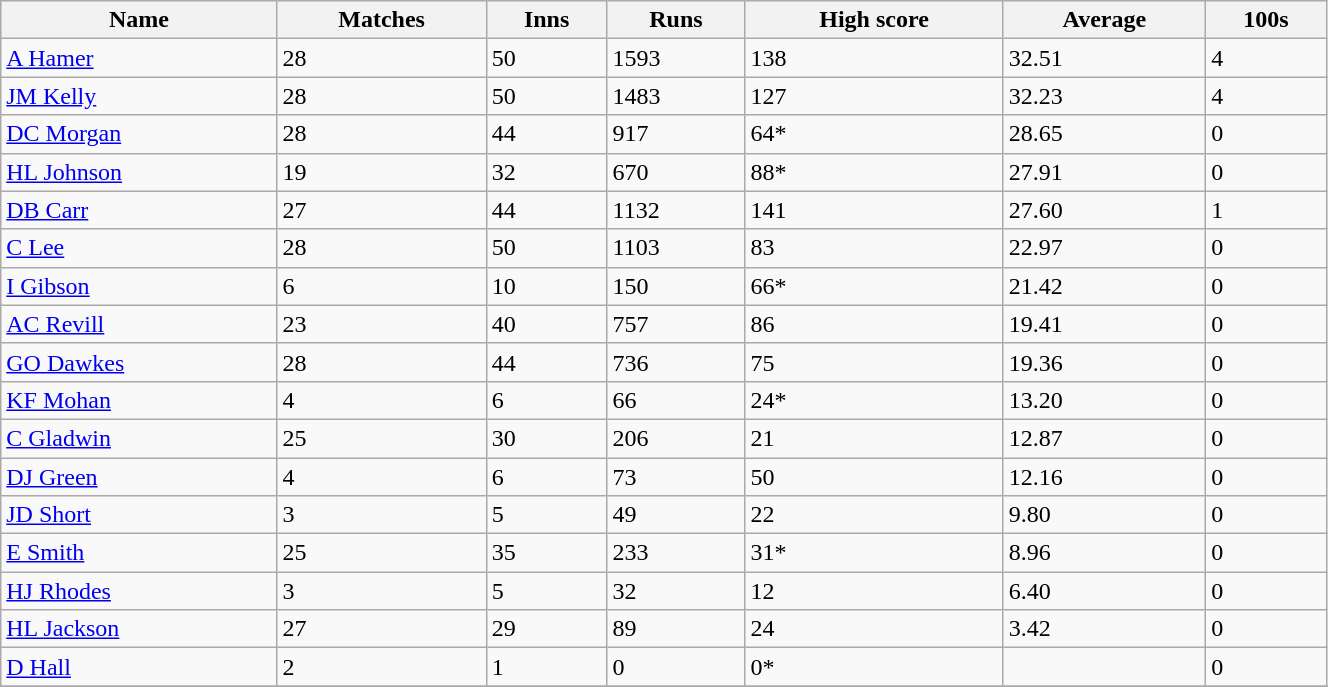<table class="wikitable sortable" width="70%">
<tr bgcolor="#efefef">
<th>Name</th>
<th>Matches</th>
<th>Inns</th>
<th>Runs</th>
<th>High score</th>
<th>Average</th>
<th>100s</th>
</tr>
<tr>
<td><a href='#'>A Hamer</a></td>
<td>28</td>
<td>50</td>
<td>1593</td>
<td>138</td>
<td>32.51</td>
<td>4</td>
</tr>
<tr>
<td><a href='#'>JM Kelly</a></td>
<td>28</td>
<td>50</td>
<td>1483</td>
<td>127</td>
<td>32.23</td>
<td>4</td>
</tr>
<tr>
<td><a href='#'>DC Morgan</a></td>
<td>28</td>
<td>44</td>
<td>917</td>
<td>64*</td>
<td>28.65</td>
<td>0</td>
</tr>
<tr>
<td><a href='#'>HL Johnson</a></td>
<td>19</td>
<td>32</td>
<td>670</td>
<td>88*</td>
<td>27.91</td>
<td>0</td>
</tr>
<tr>
<td><a href='#'>DB Carr</a></td>
<td>27</td>
<td>44</td>
<td>1132</td>
<td>141</td>
<td>27.60</td>
<td>1</td>
</tr>
<tr>
<td><a href='#'>C Lee</a></td>
<td>28</td>
<td>50</td>
<td>1103</td>
<td>83</td>
<td>22.97</td>
<td>0</td>
</tr>
<tr>
<td><a href='#'>I Gibson</a></td>
<td>6</td>
<td>10</td>
<td>150</td>
<td>66*</td>
<td>21.42</td>
<td>0</td>
</tr>
<tr>
<td><a href='#'>AC Revill</a></td>
<td>23</td>
<td>40</td>
<td>757</td>
<td>86</td>
<td>19.41</td>
<td>0</td>
</tr>
<tr>
<td><a href='#'>GO Dawkes</a></td>
<td>28</td>
<td>44</td>
<td>736</td>
<td>75</td>
<td>19.36</td>
<td>0</td>
</tr>
<tr>
<td><a href='#'>KF Mohan</a></td>
<td>4</td>
<td>6</td>
<td>66</td>
<td>24*</td>
<td>13.20</td>
<td>0</td>
</tr>
<tr>
<td><a href='#'>C Gladwin</a></td>
<td>25</td>
<td>30</td>
<td>206</td>
<td>21</td>
<td>12.87</td>
<td>0</td>
</tr>
<tr>
<td><a href='#'>DJ Green</a></td>
<td>4</td>
<td>6</td>
<td>73</td>
<td>50</td>
<td>12.16</td>
<td>0</td>
</tr>
<tr>
<td><a href='#'>JD Short</a></td>
<td>3</td>
<td>5</td>
<td>49</td>
<td>22</td>
<td>9.80</td>
<td>0</td>
</tr>
<tr>
<td><a href='#'>E Smith</a></td>
<td>25</td>
<td>35</td>
<td>233</td>
<td>31*</td>
<td>8.96</td>
<td>0</td>
</tr>
<tr>
<td><a href='#'>HJ Rhodes</a></td>
<td>3</td>
<td>5</td>
<td>32</td>
<td>12</td>
<td>6.40</td>
<td>0</td>
</tr>
<tr>
<td><a href='#'>HL Jackson</a></td>
<td>27</td>
<td>29</td>
<td>89</td>
<td>24</td>
<td>3.42</td>
<td>0</td>
</tr>
<tr>
<td><a href='#'>D Hall</a></td>
<td>2</td>
<td>1</td>
<td>0</td>
<td>0*</td>
<td></td>
<td>0 </td>
</tr>
<tr>
</tr>
</table>
